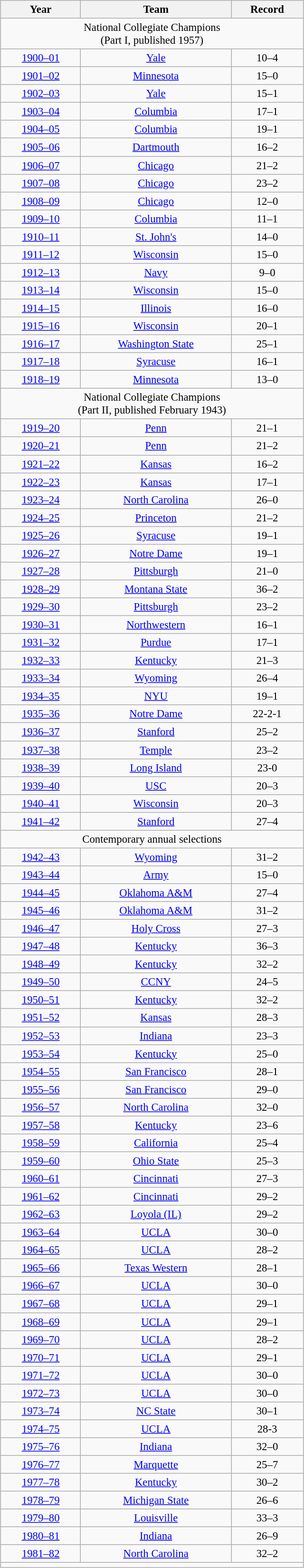<table class="wikitable" style="width: 28em; margin:0 0 1em 1em; text-align: center; font-size: 95%;">
<tr>
<th>Year</th>
<th>Team</th>
<th>Record</th>
</tr>
<tr>
<td colspan=3 >National Collegiate Champions<br>(Part I, published 1957)</td>
</tr>
<tr>
<td><a href='#'>1900–01</a></td>
<td><a href='#'>Yale</a></td>
<td>10–4</td>
</tr>
<tr>
<td><a href='#'>1901–02</a></td>
<td><a href='#'>Minnesota</a></td>
<td>15–0</td>
</tr>
<tr>
<td><a href='#'>1902–03</a></td>
<td><a href='#'>Yale</a></td>
<td>15–1</td>
</tr>
<tr>
<td><a href='#'>1903–04</a></td>
<td><a href='#'>Columbia</a></td>
<td>17–1</td>
</tr>
<tr>
<td><a href='#'>1904–05</a></td>
<td><a href='#'>Columbia</a></td>
<td>19–1</td>
</tr>
<tr>
<td><a href='#'>1905–06</a></td>
<td><a href='#'>Dartmouth</a></td>
<td>16–2</td>
</tr>
<tr>
<td><a href='#'>1906–07</a></td>
<td><a href='#'>Chicago</a></td>
<td>21–2</td>
</tr>
<tr>
<td><a href='#'>1907–08</a></td>
<td><a href='#'>Chicago</a></td>
<td>23–2</td>
</tr>
<tr>
<td><a href='#'>1908–09</a></td>
<td><a href='#'>Chicago</a></td>
<td>12–0</td>
</tr>
<tr>
<td><a href='#'>1909–10</a></td>
<td><a href='#'>Columbia</a></td>
<td>11–1</td>
</tr>
<tr>
<td><a href='#'>1910–11</a></td>
<td><a href='#'>St. John's</a></td>
<td>14–0</td>
</tr>
<tr>
<td><a href='#'>1911–12</a></td>
<td><a href='#'>Wisconsin</a></td>
<td>15–0</td>
</tr>
<tr>
<td><a href='#'>1912–13</a></td>
<td><a href='#'>Navy</a></td>
<td>9–0</td>
</tr>
<tr>
<td><a href='#'>1913–14</a></td>
<td><a href='#'>Wisconsin</a></td>
<td>15–0</td>
</tr>
<tr>
<td><a href='#'>1914–15</a></td>
<td><a href='#'>Illinois</a></td>
<td>16–0</td>
</tr>
<tr>
<td><a href='#'>1915–16</a></td>
<td><a href='#'>Wisconsin</a></td>
<td>20–1</td>
</tr>
<tr>
<td><a href='#'>1916–17</a></td>
<td><a href='#'>Washington State</a></td>
<td>25–1</td>
</tr>
<tr>
<td><a href='#'>1917–18</a></td>
<td><a href='#'>Syracuse</a></td>
<td>16–1</td>
</tr>
<tr>
<td><a href='#'>1918–19</a></td>
<td><a href='#'>Minnesota</a></td>
<td>13–0</td>
</tr>
<tr>
<td colspan=3 >National Collegiate Champions<br>(Part II, published February 1943)</td>
</tr>
<tr>
<td><a href='#'>1919–20</a></td>
<td><a href='#'>Penn</a></td>
<td>21–1</td>
</tr>
<tr>
<td><a href='#'>1920–21</a></td>
<td><a href='#'>Penn</a></td>
<td>21–2</td>
</tr>
<tr>
<td><a href='#'>1921–22</a></td>
<td><a href='#'>Kansas</a></td>
<td>16–2</td>
</tr>
<tr>
<td><a href='#'>1922–23</a></td>
<td><a href='#'>Kansas</a></td>
<td>17–1</td>
</tr>
<tr>
<td><a href='#'>1923–24</a></td>
<td><a href='#'>North Carolina</a></td>
<td>26–0</td>
</tr>
<tr>
<td><a href='#'>1924–25</a></td>
<td><a href='#'>Princeton</a></td>
<td>21–2</td>
</tr>
<tr>
<td><a href='#'>1925–26</a></td>
<td><a href='#'>Syracuse</a></td>
<td>19–1</td>
</tr>
<tr>
<td><a href='#'>1926–27</a></td>
<td><a href='#'>Notre Dame</a></td>
<td>19–1</td>
</tr>
<tr>
<td><a href='#'>1927–28</a></td>
<td><a href='#'>Pittsburgh</a></td>
<td>21–0</td>
</tr>
<tr>
<td><a href='#'>1928–29</a></td>
<td><a href='#'>Montana State</a></td>
<td>36–2</td>
</tr>
<tr>
<td><a href='#'>1929–30</a></td>
<td><a href='#'>Pittsburgh</a></td>
<td>23–2</td>
</tr>
<tr>
<td><a href='#'>1930–31</a></td>
<td><a href='#'>Northwestern</a></td>
<td>16–1</td>
</tr>
<tr>
<td><a href='#'>1931–32</a></td>
<td><a href='#'>Purdue</a></td>
<td>17–1</td>
</tr>
<tr>
<td><a href='#'>1932–33</a></td>
<td><a href='#'>Kentucky</a></td>
<td>21–3</td>
</tr>
<tr>
<td><a href='#'>1933–34</a></td>
<td><a href='#'>Wyoming</a></td>
<td>26–4</td>
</tr>
<tr>
<td><a href='#'>1934–35</a></td>
<td><a href='#'>NYU</a></td>
<td>19–1</td>
</tr>
<tr>
<td><a href='#'>1935–36</a></td>
<td><a href='#'>Notre Dame</a></td>
<td>22-2-1</td>
</tr>
<tr>
<td><a href='#'>1936–37</a></td>
<td><a href='#'>Stanford</a></td>
<td>25–2</td>
</tr>
<tr>
<td><a href='#'>1937–38</a></td>
<td><a href='#'>Temple</a></td>
<td>23–2</td>
</tr>
<tr>
<td><a href='#'>1938–39</a></td>
<td><a href='#'>Long Island</a></td>
<td>23-0</td>
</tr>
<tr>
<td><a href='#'>1939–40</a></td>
<td><a href='#'>USC</a></td>
<td>20–3</td>
</tr>
<tr>
<td><a href='#'>1940–41</a></td>
<td><a href='#'>Wisconsin</a></td>
<td>20–3</td>
</tr>
<tr>
<td><a href='#'>1941–42</a></td>
<td><a href='#'>Stanford</a></td>
<td>27–4</td>
</tr>
<tr>
<td colspan=3 >Contemporary annual selections</td>
</tr>
<tr>
<td><a href='#'>1942–43</a></td>
<td><a href='#'>Wyoming</a></td>
<td>31–2</td>
</tr>
<tr>
<td><a href='#'>1943–44</a></td>
<td><a href='#'>Army</a></td>
<td>15–0</td>
</tr>
<tr>
<td><a href='#'>1944–45</a></td>
<td><a href='#'>Oklahoma A&M</a></td>
<td>27–4</td>
</tr>
<tr>
<td><a href='#'>1945–46</a></td>
<td><a href='#'>Oklahoma A&M</a></td>
<td>31–2</td>
</tr>
<tr>
<td><a href='#'>1946–47</a></td>
<td><a href='#'>Holy Cross</a></td>
<td>27–3</td>
</tr>
<tr>
<td><a href='#'>1947–48</a></td>
<td><a href='#'>Kentucky</a></td>
<td>36–3</td>
</tr>
<tr>
<td><a href='#'>1948–49</a></td>
<td><a href='#'>Kentucky</a></td>
<td>32–2</td>
</tr>
<tr>
<td><a href='#'>1949–50</a></td>
<td><a href='#'>CCNY</a></td>
<td>24–5</td>
</tr>
<tr>
<td><a href='#'>1950–51</a></td>
<td><a href='#'>Kentucky</a></td>
<td>32–2</td>
</tr>
<tr>
<td><a href='#'>1951–52</a></td>
<td><a href='#'>Kansas</a></td>
<td>28–3</td>
</tr>
<tr>
<td><a href='#'>1952–53</a></td>
<td><a href='#'>Indiana</a></td>
<td>23–3</td>
</tr>
<tr>
<td><a href='#'>1953–54</a></td>
<td><a href='#'>Kentucky</a></td>
<td>25–0</td>
</tr>
<tr>
<td><a href='#'>1954–55</a></td>
<td><a href='#'>San Francisco</a></td>
<td>28–1</td>
</tr>
<tr>
<td><a href='#'>1955–56</a></td>
<td><a href='#'>San Francisco</a></td>
<td>29–0</td>
</tr>
<tr>
<td><a href='#'>1956–57</a></td>
<td><a href='#'>North Carolina</a></td>
<td>32–0</td>
</tr>
<tr>
<td><a href='#'>1957–58</a></td>
<td><a href='#'>Kentucky</a></td>
<td>23–6</td>
</tr>
<tr>
<td><a href='#'>1958–59</a></td>
<td><a href='#'>California</a></td>
<td>25–4</td>
</tr>
<tr>
<td><a href='#'>1959–60</a></td>
<td><a href='#'>Ohio State</a></td>
<td>25–3</td>
</tr>
<tr>
<td><a href='#'>1960–61</a></td>
<td><a href='#'>Cincinnati</a></td>
<td>27–3</td>
</tr>
<tr>
<td><a href='#'>1961–62</a></td>
<td><a href='#'>Cincinnati</a></td>
<td>29–2</td>
</tr>
<tr>
<td><a href='#'>1962–63</a></td>
<td><a href='#'>Loyola (IL)</a></td>
<td>29–2</td>
</tr>
<tr>
<td><a href='#'>1963–64</a></td>
<td><a href='#'>UCLA</a></td>
<td>30–0</td>
</tr>
<tr>
<td><a href='#'>1964–65</a></td>
<td><a href='#'>UCLA</a></td>
<td>28–2</td>
</tr>
<tr>
<td><a href='#'>1965–66</a></td>
<td><a href='#'>Texas Western</a></td>
<td>28–1</td>
</tr>
<tr>
<td><a href='#'>1966–67</a></td>
<td><a href='#'>UCLA</a></td>
<td>30–0</td>
</tr>
<tr>
<td><a href='#'>1967–68</a></td>
<td><a href='#'>UCLA</a></td>
<td>29–1</td>
</tr>
<tr>
<td><a href='#'>1968–69</a></td>
<td><a href='#'>UCLA</a></td>
<td>29–1</td>
</tr>
<tr>
<td><a href='#'>1969–70</a></td>
<td><a href='#'>UCLA</a></td>
<td>28–2</td>
</tr>
<tr>
<td><a href='#'>1970–71</a></td>
<td><a href='#'>UCLA</a></td>
<td>29–1</td>
</tr>
<tr>
<td><a href='#'>1971–72</a></td>
<td><a href='#'>UCLA</a></td>
<td>30–0</td>
</tr>
<tr>
<td><a href='#'>1972–73</a></td>
<td><a href='#'>UCLA</a></td>
<td>30–0</td>
</tr>
<tr>
<td><a href='#'>1973–74</a></td>
<td><a href='#'>NC State</a></td>
<td>30–1</td>
</tr>
<tr>
<td><a href='#'>1974–75</a></td>
<td><a href='#'>UCLA</a></td>
<td>28-3</td>
</tr>
<tr>
<td><a href='#'>1975–76</a></td>
<td><a href='#'>Indiana</a></td>
<td>32–0</td>
</tr>
<tr>
<td><a href='#'>1976–77</a></td>
<td><a href='#'>Marquette</a></td>
<td>25–7</td>
</tr>
<tr>
<td><a href='#'>1977–78</a></td>
<td><a href='#'>Kentucky</a></td>
<td>30–2</td>
</tr>
<tr>
<td><a href='#'>1978–79</a></td>
<td><a href='#'>Michigan State</a></td>
<td>26–6</td>
</tr>
<tr>
<td><a href='#'>1979–80</a></td>
<td><a href='#'>Louisville</a></td>
<td>33–3</td>
</tr>
<tr>
<td><a href='#'>1980–81</a></td>
<td><a href='#'>Indiana</a></td>
<td>26–9</td>
</tr>
<tr>
<td><a href='#'>1981–82</a></td>
<td><a href='#'>North Carolina</a></td>
<td>32–2</td>
</tr>
<tr>
<td colspan=3></td>
</tr>
</table>
